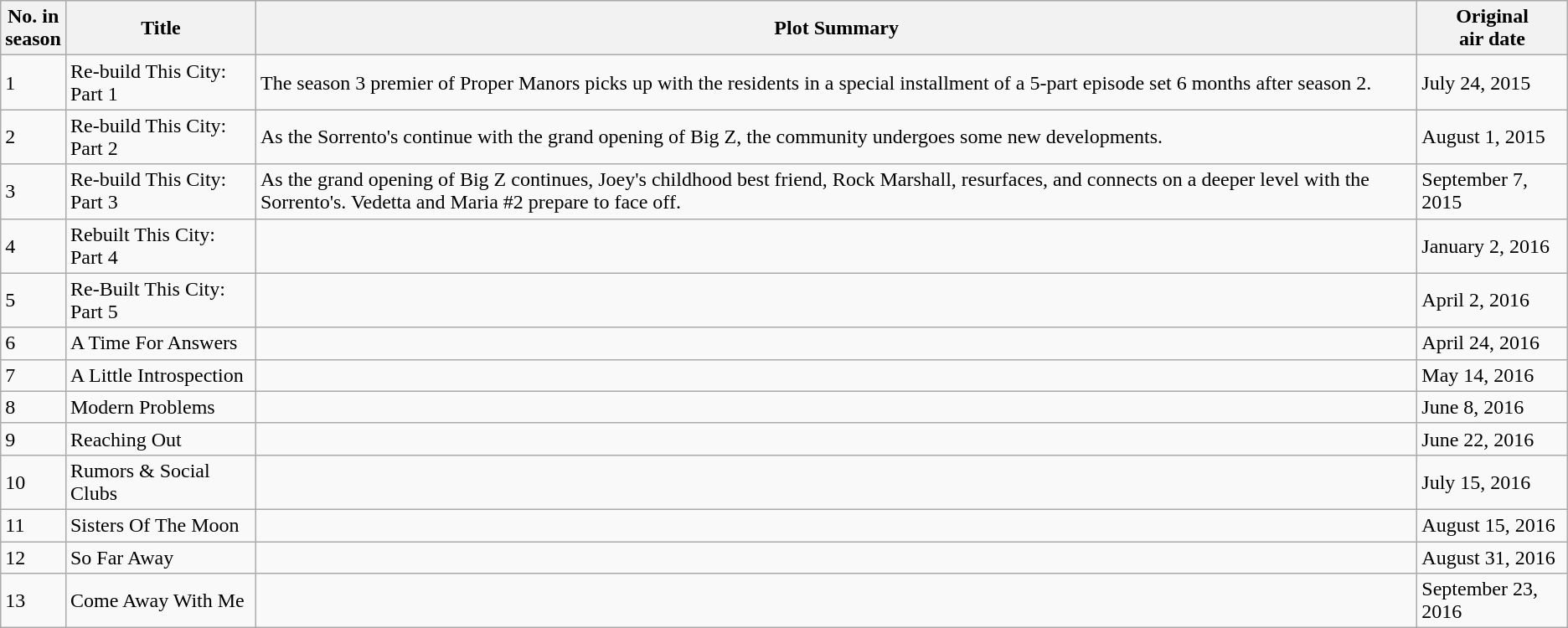<table class="wikitable">
<tr>
<th>No. in<br>season</th>
<th>Title</th>
<th>Plot Summary</th>
<th>Original<br>air date</th>
</tr>
<tr>
<td>1</td>
<td>Re-build This City: Part 1</td>
<td>The season 3 premier of Proper Manors picks up with the residents in a special installment of a 5-part episode set 6 months after season 2.</td>
<td>July 24, 2015</td>
</tr>
<tr>
<td>2</td>
<td>Re-build This City: Part 2</td>
<td>As the Sorrento's continue with the grand opening of Big Z, the community undergoes some new developments.</td>
<td>August 1, 2015</td>
</tr>
<tr>
<td>3</td>
<td>Re-build This City: Part 3</td>
<td>As the grand opening of Big Z continues, Joey's childhood best friend, Rock Marshall, resurfaces, and connects on a deeper level with the Sorrento's. Vedetta and Maria #2 prepare to face off.</td>
<td>September 7, 2015</td>
</tr>
<tr>
<td>4</td>
<td>Rebuilt This City: Part 4</td>
<td></td>
<td>January 2, 2016</td>
</tr>
<tr>
<td>5</td>
<td>Re-Built This City: Part 5</td>
<td></td>
<td>April 2, 2016</td>
</tr>
<tr>
<td>6</td>
<td>A Time For Answers</td>
<td></td>
<td>April 24, 2016</td>
</tr>
<tr>
<td>7</td>
<td>A Little Introspection</td>
<td></td>
<td>May 14, 2016</td>
</tr>
<tr>
<td>8</td>
<td>Modern Problems</td>
<td></td>
<td>June 8, 2016</td>
</tr>
<tr>
<td>9</td>
<td>Reaching Out</td>
<td></td>
<td>June 22, 2016</td>
</tr>
<tr>
<td>10</td>
<td>Rumors & Social Clubs</td>
<td></td>
<td>July 15, 2016</td>
</tr>
<tr>
<td>11</td>
<td>Sisters Of The Moon</td>
<td></td>
<td>August 15, 2016</td>
</tr>
<tr>
<td>12</td>
<td>So Far Away</td>
<td></td>
<td>August 31, 2016</td>
</tr>
<tr>
<td>13</td>
<td>Come Away With Me</td>
<td></td>
<td>September 23, 2016</td>
</tr>
</table>
